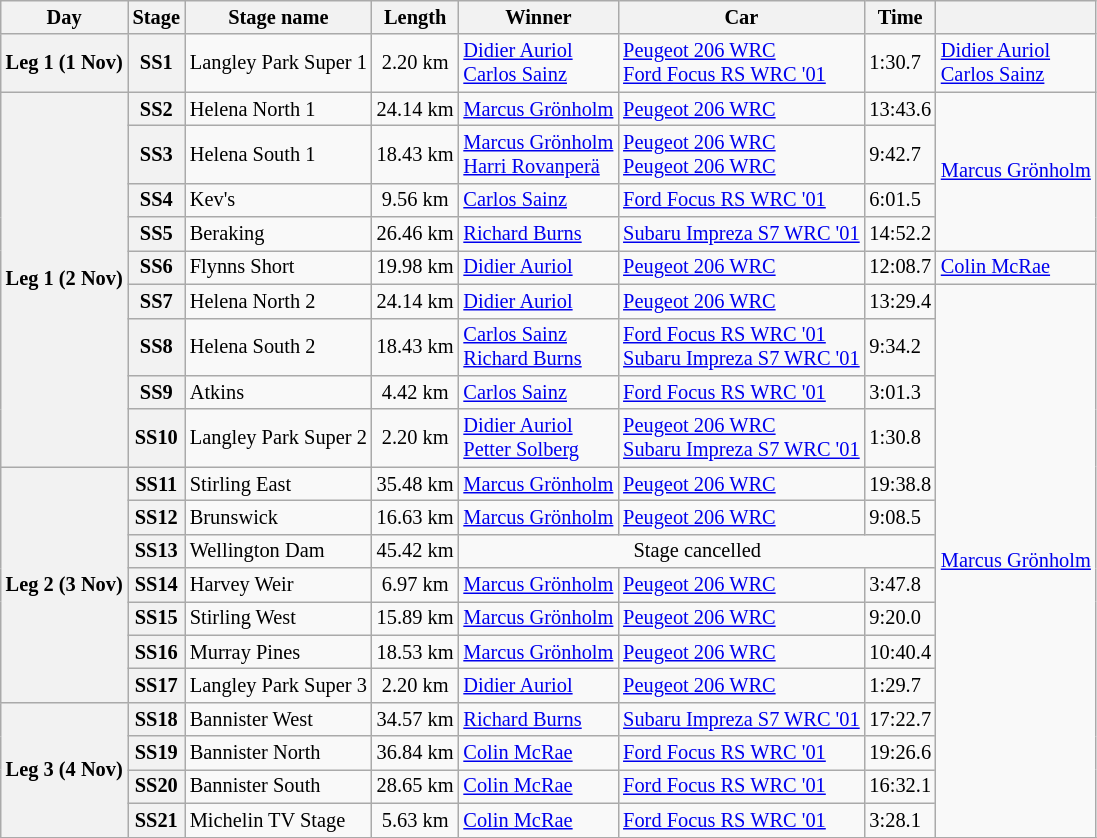<table class="wikitable" style="font-size: 85%;">
<tr>
<th>Day</th>
<th>Stage</th>
<th>Stage name</th>
<th>Length</th>
<th>Winner</th>
<th>Car</th>
<th>Time</th>
<th></th>
</tr>
<tr>
<th rowspan="1">Leg 1 (1 Nov)</th>
<th>SS1</th>
<td>Langley Park Super 1</td>
<td align="center">2.20 km</td>
<td> <a href='#'>Didier Auriol</a><br> <a href='#'>Carlos Sainz</a></td>
<td><a href='#'>Peugeot 206 WRC</a><br><a href='#'>Ford Focus RS WRC '01</a></td>
<td>1:30.7</td>
<td rowspan="1"> <a href='#'>Didier Auriol</a><br> <a href='#'>Carlos Sainz</a></td>
</tr>
<tr>
<th rowspan="9">Leg 1 (2 Nov)</th>
<th>SS2</th>
<td>Helena North 1</td>
<td align="center">24.14 km</td>
<td> <a href='#'>Marcus Grönholm</a></td>
<td><a href='#'>Peugeot 206 WRC</a></td>
<td>13:43.6</td>
<td rowspan="4"> <a href='#'>Marcus Grönholm</a></td>
</tr>
<tr>
<th>SS3</th>
<td>Helena South 1</td>
<td align="center">18.43 km</td>
<td> <a href='#'>Marcus Grönholm</a><br> <a href='#'>Harri Rovanperä</a></td>
<td><a href='#'>Peugeot 206 WRC</a><br><a href='#'>Peugeot 206 WRC</a></td>
<td>9:42.7</td>
</tr>
<tr>
<th>SS4</th>
<td>Kev's</td>
<td align="center">9.56 km</td>
<td> <a href='#'>Carlos Sainz</a></td>
<td><a href='#'>Ford Focus RS WRC '01</a></td>
<td>6:01.5</td>
</tr>
<tr>
<th>SS5</th>
<td>Beraking</td>
<td align="center">26.46 km</td>
<td> <a href='#'>Richard Burns</a></td>
<td><a href='#'>Subaru Impreza S7 WRC '01</a></td>
<td>14:52.2</td>
</tr>
<tr>
<th>SS6</th>
<td>Flynns Short</td>
<td align="center">19.98 km</td>
<td> <a href='#'>Didier Auriol</a></td>
<td><a href='#'>Peugeot 206 WRC</a></td>
<td>12:08.7</td>
<td rowspan="1"> <a href='#'>Colin McRae</a></td>
</tr>
<tr>
<th>SS7</th>
<td>Helena North 2</td>
<td align="center">24.14 km</td>
<td> <a href='#'>Didier Auriol</a></td>
<td><a href='#'>Peugeot 206 WRC</a></td>
<td>13:29.4</td>
<td rowspan="15"> <a href='#'>Marcus Grönholm</a></td>
</tr>
<tr>
<th>SS8</th>
<td>Helena South 2</td>
<td align="center">18.43 km</td>
<td> <a href='#'>Carlos Sainz</a><br> <a href='#'>Richard Burns</a></td>
<td><a href='#'>Ford Focus RS WRC '01</a><br><a href='#'>Subaru Impreza S7 WRC '01</a></td>
<td>9:34.2</td>
</tr>
<tr>
<th>SS9</th>
<td>Atkins</td>
<td align="center">4.42 km</td>
<td> <a href='#'>Carlos Sainz</a></td>
<td><a href='#'>Ford Focus RS WRC '01</a></td>
<td>3:01.3</td>
</tr>
<tr>
<th>SS10</th>
<td>Langley Park Super 2</td>
<td align="center">2.20 km</td>
<td> <a href='#'>Didier Auriol</a><br> <a href='#'>Petter Solberg</a></td>
<td><a href='#'>Peugeot 206 WRC</a><br><a href='#'>Subaru Impreza S7 WRC '01</a></td>
<td>1:30.8</td>
</tr>
<tr>
<th rowspan="7">Leg 2 (3 Nov)</th>
<th>SS11</th>
<td>Stirling East</td>
<td align="center">35.48 km</td>
<td> <a href='#'>Marcus Grönholm</a></td>
<td><a href='#'>Peugeot 206 WRC</a></td>
<td>19:38.8</td>
</tr>
<tr>
<th>SS12</th>
<td>Brunswick</td>
<td align="center">16.63 km</td>
<td> <a href='#'>Marcus Grönholm</a></td>
<td><a href='#'>Peugeot 206 WRC</a></td>
<td>9:08.5</td>
</tr>
<tr>
<th>SS13</th>
<td>Wellington Dam</td>
<td align="center">45.42 km</td>
<td colspan="3" align="center">Stage cancelled</td>
</tr>
<tr>
<th>SS14</th>
<td>Harvey Weir</td>
<td align="center">6.97 km</td>
<td> <a href='#'>Marcus Grönholm</a></td>
<td><a href='#'>Peugeot 206 WRC</a></td>
<td>3:47.8</td>
</tr>
<tr>
<th>SS15</th>
<td>Stirling West</td>
<td align="center">15.89 km</td>
<td> <a href='#'>Marcus Grönholm</a></td>
<td><a href='#'>Peugeot 206 WRC</a></td>
<td>9:20.0</td>
</tr>
<tr>
<th>SS16</th>
<td>Murray Pines</td>
<td align="center">18.53 km</td>
<td> <a href='#'>Marcus Grönholm</a></td>
<td><a href='#'>Peugeot 206 WRC</a></td>
<td>10:40.4</td>
</tr>
<tr>
<th>SS17</th>
<td>Langley Park Super 3</td>
<td align="center">2.20 km</td>
<td> <a href='#'>Didier Auriol</a></td>
<td><a href='#'>Peugeot 206 WRC</a></td>
<td>1:29.7</td>
</tr>
<tr>
<th rowspan="4">Leg 3 (4 Nov)</th>
<th>SS18</th>
<td>Bannister West</td>
<td align="center">34.57 km</td>
<td> <a href='#'>Richard Burns</a></td>
<td><a href='#'>Subaru Impreza S7 WRC '01</a></td>
<td>17:22.7</td>
</tr>
<tr>
<th>SS19</th>
<td>Bannister North</td>
<td align="center">36.84 km</td>
<td> <a href='#'>Colin McRae</a></td>
<td><a href='#'>Ford Focus RS WRC '01</a></td>
<td>19:26.6</td>
</tr>
<tr>
<th>SS20</th>
<td>Bannister South</td>
<td align="center">28.65 km</td>
<td> <a href='#'>Colin McRae</a></td>
<td><a href='#'>Ford Focus RS WRC '01</a></td>
<td>16:32.1</td>
</tr>
<tr>
<th>SS21</th>
<td>Michelin TV Stage</td>
<td align="center">5.63 km</td>
<td> <a href='#'>Colin McRae</a></td>
<td><a href='#'>Ford Focus RS WRC '01</a></td>
<td>3:28.1</td>
</tr>
<tr>
</tr>
</table>
